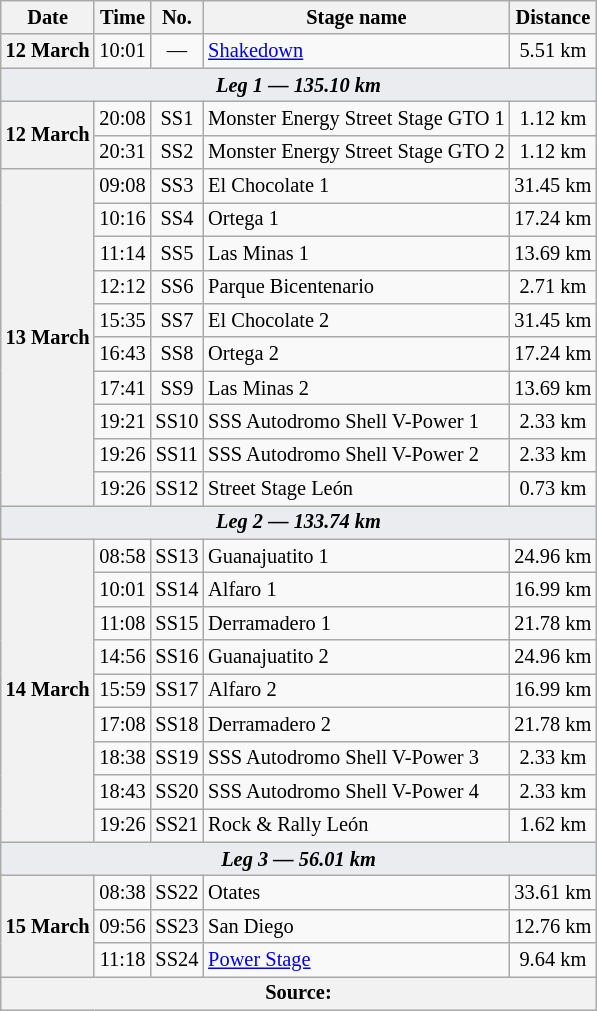<table class="wikitable" style="font-size: 85%;">
<tr>
<th>Date</th>
<th>Time</th>
<th>No.</th>
<th>Stage name</th>
<th>Distance</th>
</tr>
<tr>
<th nowrap>12 March</th>
<td align="center">10:01</td>
<td align="center">—</td>
<td><a href='#'>Shakedown</a></td>
<td align="center">5.51 km</td>
</tr>
<tr>
<td style="background-color:#EAECF0; text-align:center" colspan="5"><strong><em>Leg 1 — 135.10 km</em></strong></td>
</tr>
<tr>
<th rowspan="2">12 March</th>
<td align="center">20:08</td>
<td align="center">SS1</td>
<td nowrap>Monster Energy Street Stage GTO 1</td>
<td align="center">1.12 km</td>
</tr>
<tr>
<td align="center">20:31</td>
<td align="center">SS2</td>
<td>Monster Energy Street Stage GTO 2</td>
<td align="center">1.12 km</td>
</tr>
<tr>
<th rowspan="10">13 March</th>
<td align="center">09:08</td>
<td align="center">SS3</td>
<td>El Chocolate 1</td>
<td align="center">31.45 km</td>
</tr>
<tr>
<td align="center">10:16</td>
<td align="center">SS4</td>
<td>Ortega 1</td>
<td align="center">17.24 km</td>
</tr>
<tr>
<td align="center">11:14</td>
<td align="center">SS5</td>
<td>Las Minas 1</td>
<td align="center">13.69 km</td>
</tr>
<tr>
<td align="center">12:12</td>
<td align="center">SS6</td>
<td>Parque Bicentenario</td>
<td align="center">2.71 km</td>
</tr>
<tr>
<td align="center">15:35</td>
<td align="center">SS7</td>
<td>El Chocolate 2</td>
<td align="center">31.45 km</td>
</tr>
<tr>
<td align="center">16:43</td>
<td align="center">SS8</td>
<td>Ortega 2</td>
<td align="center">17.24 km</td>
</tr>
<tr>
<td align="center">17:41</td>
<td align="center">SS9</td>
<td>Las Minas 2</td>
<td align="center">13.69 km</td>
</tr>
<tr>
<td align="center">19:21</td>
<td align="center">SS10</td>
<td>SSS Autodromo Shell V-Power 1</td>
<td align="center">2.33 km</td>
</tr>
<tr>
<td align="center">19:26</td>
<td align="center">SS11</td>
<td>SSS Autodromo Shell V-Power 2</td>
<td align="center">2.33 km</td>
</tr>
<tr>
<td align="center">19:26</td>
<td align="center">SS12</td>
<td>Street Stage León</td>
<td align="center">0.73 km</td>
</tr>
<tr>
<td style="background-color:#EAECF0; text-align:center" colspan="5"><strong><em>Leg 2 — 133.74 km</em></strong></td>
</tr>
<tr>
<th rowspan="9">14 March</th>
<td align="center">08:58</td>
<td align="center">SS13</td>
<td>Guanajuatito 1</td>
<td align="center">24.96 km</td>
</tr>
<tr>
<td align="center">10:01</td>
<td align="center">SS14</td>
<td>Alfaro 1</td>
<td align="center">16.99 km</td>
</tr>
<tr>
<td align="center">11:08</td>
<td align="center">SS15</td>
<td>Derramadero 1</td>
<td align="center">21.78 km</td>
</tr>
<tr>
<td align="center">14:56</td>
<td align="center">SS16</td>
<td>Guanajuatito 2</td>
<td align="center">24.96 km</td>
</tr>
<tr>
<td align="center">15:59</td>
<td align="center">SS17</td>
<td>Alfaro 2</td>
<td align="center">16.99 km</td>
</tr>
<tr>
<td align="center">17:08</td>
<td align="center">SS18</td>
<td>Derramadero 2</td>
<td align="center">21.78 km</td>
</tr>
<tr>
<td align="center">18:38</td>
<td align="center">SS19</td>
<td>SSS Autodromo Shell V-Power 3</td>
<td align="center">2.33 km</td>
</tr>
<tr>
<td align="center">18:43</td>
<td align="center">SS20</td>
<td>SSS Autodromo Shell V-Power 4</td>
<td align="center">2.33 km</td>
</tr>
<tr>
<td align="center">19:26</td>
<td align="center">SS21</td>
<td>Rock & Rally León</td>
<td align="center">1.62 km</td>
</tr>
<tr>
<td style="background-color:#EAECF0; text-align:center" colspan="5"><strong><em>Leg 3 — 56.01 km</em></strong></td>
</tr>
<tr>
<th rowspan="3">15 March</th>
<td align="center">08:38</td>
<td align="center">SS22</td>
<td>Otates</td>
<td align="center">33.61 km</td>
</tr>
<tr>
<td align="center">09:56</td>
<td align="center">SS23</td>
<td>San Diego</td>
<td align="center">12.76 km</td>
</tr>
<tr>
<td align="center">11:18</td>
<td align="center">SS24</td>
<td><a href='#'>Power Stage</a></td>
<td align="center">9.64 km</td>
</tr>
<tr>
<th colspan="5">Source:</th>
</tr>
</table>
